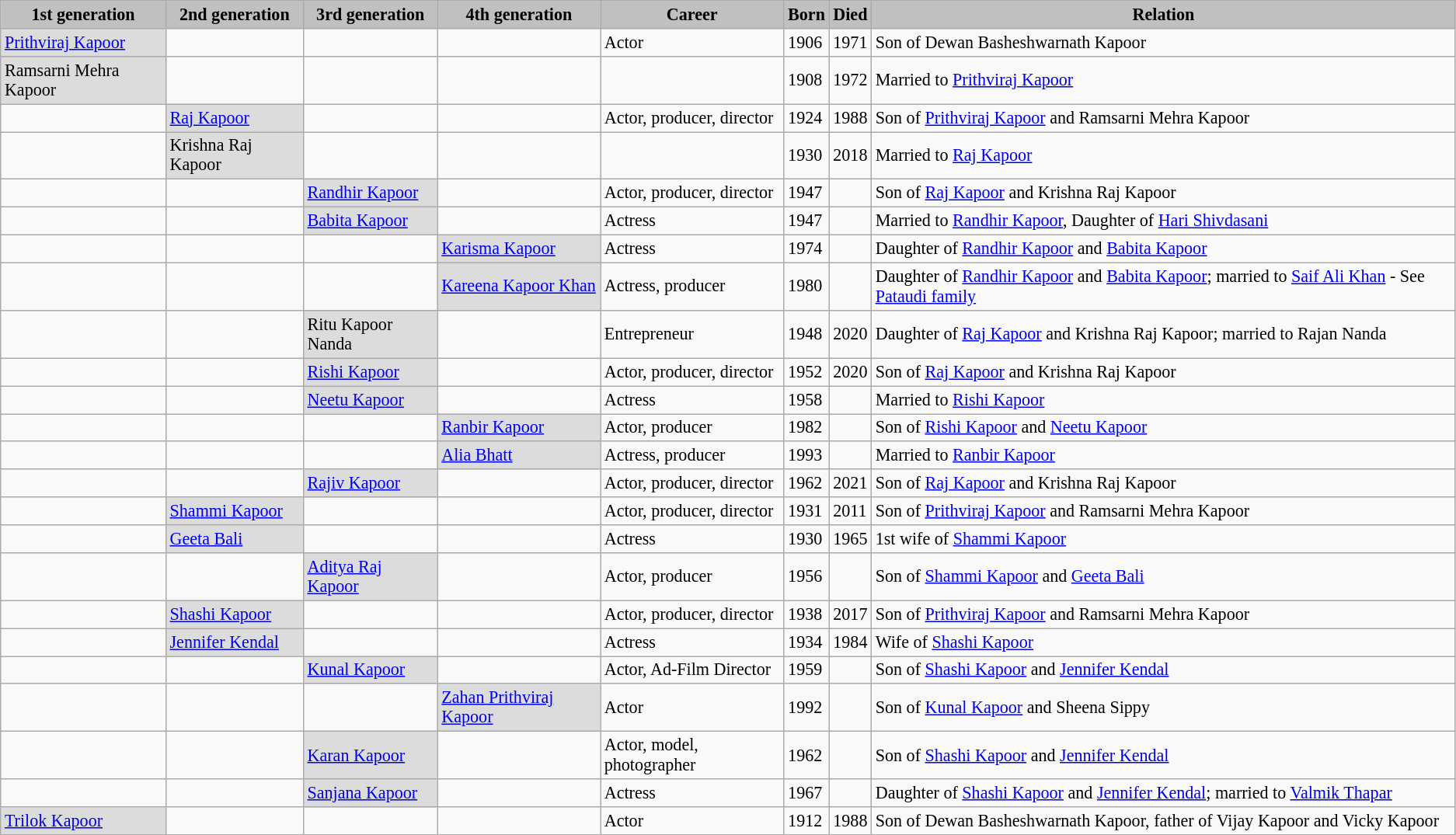<table class="wikitable sortable collapsible"  style="font-size:92%">
<tr>
<th style="background:silver;">1st generation</th>
<th style="background:silver;">2nd generation</th>
<th style="background:silver;">3rd generation</th>
<th style="background:silver;">4th generation</th>
<th style="background:silver;">Career</th>
<th style="background:silver;">Born</th>
<th style="background:silver;">Died</th>
<th style="background:silver;">Relation</th>
</tr>
<tr>
<td style="background: #DCDCDC;"><a href='#'>Prithviraj Kapoor</a></td>
<td></td>
<td></td>
<td></td>
<td>Actor</td>
<td>1906</td>
<td>1971</td>
<td>Son of Dewan Basheshwarnath Kapoor</td>
</tr>
<tr>
<td style="background: #DCDCDC;">Ramsarni Mehra Kapoor</td>
<td></td>
<td></td>
<td></td>
<td></td>
<td>1908</td>
<td>1972</td>
<td>Married to <a href='#'>Prithviraj Kapoor</a></td>
</tr>
<tr>
<td></td>
<td style="background: #DCDCDC;"><a href='#'>Raj Kapoor</a></td>
<td></td>
<td></td>
<td>Actor, producer, director</td>
<td>1924</td>
<td>1988</td>
<td>Son of <a href='#'>Prithviraj Kapoor</a> and Ramsarni Mehra Kapoor</td>
</tr>
<tr>
<td></td>
<td style="background: #DCDCDC;">Krishna Raj Kapoor</td>
<td></td>
<td></td>
<td></td>
<td>1930</td>
<td>2018</td>
<td>Married to <a href='#'>Raj Kapoor</a></td>
</tr>
<tr>
<td></td>
<td></td>
<td style="background: #DCDCDC;"><a href='#'>Randhir Kapoor</a></td>
<td></td>
<td>Actor, producer, director</td>
<td>1947</td>
<td></td>
<td>Son of <a href='#'>Raj Kapoor</a> and Krishna Raj Kapoor</td>
</tr>
<tr>
<td></td>
<td></td>
<td style="background: #DCDCDC;"><a href='#'>Babita Kapoor</a></td>
<td></td>
<td>Actress</td>
<td>1947</td>
<td></td>
<td>Married to <a href='#'>Randhir Kapoor</a>, Daughter of <a href='#'>Hari Shivdasani</a></td>
</tr>
<tr>
<td></td>
<td></td>
<td></td>
<td style="background: #DCDCDC;"><a href='#'>Karisma Kapoor</a></td>
<td>Actress</td>
<td>1974</td>
<td></td>
<td>Daughter of <a href='#'>Randhir Kapoor</a> and <a href='#'>Babita Kapoor</a></td>
</tr>
<tr>
<td></td>
<td></td>
<td></td>
<td style="background: #DCDCDC;"><a href='#'>Kareena Kapoor Khan</a></td>
<td>Actress, producer</td>
<td>1980</td>
<td></td>
<td>Daughter of <a href='#'>Randhir Kapoor</a> and <a href='#'>Babita Kapoor</a>; married to <a href='#'>Saif Ali Khan</a> - See <a href='#'>Pataudi family</a></td>
</tr>
<tr>
<td></td>
<td></td>
<td style="background: #DCDCDC;">Ritu Kapoor Nanda</td>
<td></td>
<td>Entrepreneur</td>
<td>1948</td>
<td>2020</td>
<td>Daughter of <a href='#'>Raj Kapoor</a> and Krishna Raj Kapoor; married to Rajan Nanda</td>
</tr>
<tr>
<td></td>
<td></td>
<td style="background: #DCDCDC;"><a href='#'>Rishi Kapoor</a></td>
<td></td>
<td>Actor, producer, director</td>
<td>1952</td>
<td>2020</td>
<td>Son of <a href='#'>Raj Kapoor</a> and Krishna Raj Kapoor</td>
</tr>
<tr>
<td></td>
<td></td>
<td style="background: #DCDCDC;"><a href='#'>Neetu Kapoor</a></td>
<td></td>
<td>Actress</td>
<td>1958</td>
<td></td>
<td>Married to <a href='#'>Rishi Kapoor</a></td>
</tr>
<tr>
<td></td>
<td></td>
<td></td>
<td style="background: #DCDCDC;"><a href='#'>Ranbir Kapoor</a></td>
<td>Actor, producer</td>
<td>1982</td>
<td></td>
<td>Son of <a href='#'>Rishi Kapoor</a> and <a href='#'>Neetu Kapoor</a></td>
</tr>
<tr>
<td></td>
<td></td>
<td></td>
<td style="background: #DCDCDC;"><a href='#'>Alia Bhatt</a></td>
<td>Actress, producer</td>
<td>1993</td>
<td></td>
<td>Married to <a href='#'>Ranbir Kapoor</a></td>
</tr>
<tr>
<td></td>
<td></td>
<td style="background: #DCDCDC;"><a href='#'>Rajiv Kapoor</a></td>
<td></td>
<td>Actor, producer, director</td>
<td>1962</td>
<td>2021</td>
<td>Son of <a href='#'>Raj Kapoor</a> and Krishna Raj Kapoor</td>
</tr>
<tr>
<td></td>
<td style="background: #DCDCDC;"><a href='#'>Shammi Kapoor</a></td>
<td></td>
<td></td>
<td>Actor, producer, director</td>
<td>1931</td>
<td>2011</td>
<td>Son of <a href='#'>Prithviraj Kapoor</a> and Ramsarni Mehra Kapoor</td>
</tr>
<tr>
<td></td>
<td style="background: #DCDCDC;"><a href='#'>Geeta Bali</a></td>
<td></td>
<td></td>
<td>Actress</td>
<td>1930</td>
<td>1965</td>
<td>1st wife of <a href='#'>Shammi Kapoor</a></td>
</tr>
<tr>
<td></td>
<td></td>
<td style="background: #DCDCDC;"><a href='#'>Aditya Raj Kapoor</a></td>
<td></td>
<td>Actor, producer</td>
<td>1956</td>
<td></td>
<td>Son of <a href='#'>Shammi Kapoor</a> and <a href='#'>Geeta Bali</a></td>
</tr>
<tr>
<td></td>
<td style="background: #DCDCDC;"><a href='#'>Shashi Kapoor</a></td>
<td></td>
<td></td>
<td>Actor, producer, director</td>
<td>1938</td>
<td>2017</td>
<td>Son of <a href='#'>Prithviraj Kapoor</a> and Ramsarni Mehra Kapoor</td>
</tr>
<tr>
<td></td>
<td style="background: #DCDCDC;"><a href='#'>Jennifer Kendal</a></td>
<td></td>
<td></td>
<td>Actress</td>
<td>1934</td>
<td>1984</td>
<td>Wife of <a href='#'>Shashi Kapoor</a></td>
</tr>
<tr>
<td></td>
<td></td>
<td style="background: #DCDCDC;"><a href='#'>Kunal Kapoor</a></td>
<td></td>
<td>Actor, Ad-Film Director</td>
<td>1959</td>
<td></td>
<td>Son of <a href='#'>Shashi Kapoor</a> and <a href='#'>Jennifer Kendal</a></td>
</tr>
<tr>
<td></td>
<td></td>
<td></td>
<td style="background: #DCDCDC;"><a href='#'>Zahan Prithviraj Kapoor</a></td>
<td>Actor</td>
<td>1992</td>
<td></td>
<td>Son of <a href='#'>Kunal Kapoor</a> and Sheena Sippy</td>
</tr>
<tr>
<td></td>
<td></td>
<td style="background: #DCDCDC;"><a href='#'>Karan Kapoor</a></td>
<td></td>
<td>Actor, model, photographer</td>
<td>1962</td>
<td></td>
<td>Son of <a href='#'>Shashi Kapoor</a> and <a href='#'>Jennifer Kendal</a></td>
</tr>
<tr>
<td></td>
<td></td>
<td style="background: #DCDCDC;"><a href='#'>Sanjana Kapoor</a></td>
<td></td>
<td>Actress</td>
<td>1967</td>
<td></td>
<td>Daughter of <a href='#'>Shashi Kapoor</a> and <a href='#'>Jennifer Kendal</a>; married to <a href='#'>Valmik Thapar</a></td>
</tr>
<tr>
<td style="background: #DCDCDC;"><a href='#'>Trilok Kapoor</a></td>
<td></td>
<td></td>
<td></td>
<td>Actor</td>
<td>1912</td>
<td>1988</td>
<td>Son of Dewan Basheshwarnath Kapoor, father of Vijay Kapoor and Vicky Kapoor</td>
</tr>
</table>
